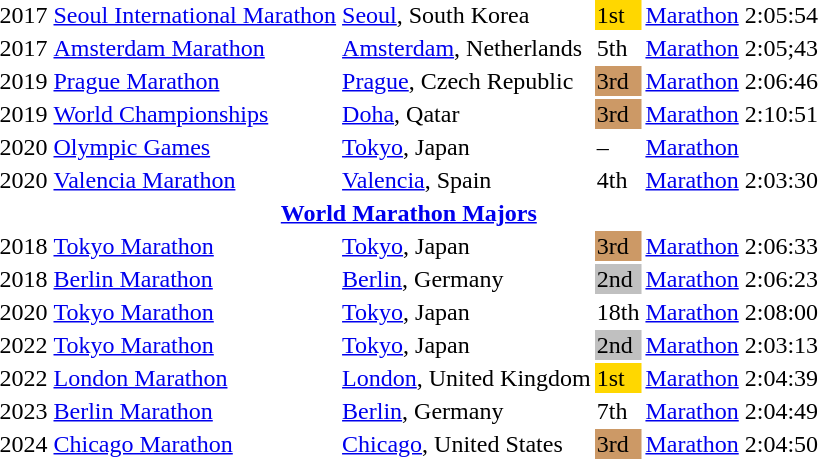<table>
<tr>
<td>2017</td>
<td><a href='#'>Seoul International Marathon</a></td>
<td><a href='#'>Seoul</a>, South Korea</td>
<td bgcolor=gold>1st</td>
<td><a href='#'>Marathon</a></td>
<td>2:05:54</td>
</tr>
<tr>
<td>2017</td>
<td><a href='#'>Amsterdam Marathon</a></td>
<td><a href='#'>Amsterdam</a>, Netherlands</td>
<td>5th</td>
<td><a href='#'>Marathon</a></td>
<td>2:05;43</td>
</tr>
<tr>
<td>2019</td>
<td><a href='#'>Prague Marathon</a></td>
<td><a href='#'>Prague</a>, Czech Republic</td>
<td bgcolor=cc9966>3rd</td>
<td><a href='#'>Marathon</a></td>
<td>2:06:46</td>
</tr>
<tr>
<td>2019</td>
<td><a href='#'>World Championships</a></td>
<td><a href='#'>Doha</a>, Qatar</td>
<td bgcolor=cc9966>3rd</td>
<td><a href='#'>Marathon</a></td>
<td>2:10:51</td>
</tr>
<tr>
<td>2020</td>
<td><a href='#'>Olympic Games</a></td>
<td><a href='#'>Tokyo</a>, Japan</td>
<td>–</td>
<td><a href='#'>Marathon</a></td>
<td></td>
</tr>
<tr>
<td>2020</td>
<td><a href='#'>Valencia Marathon</a></td>
<td><a href='#'>Valencia</a>, Spain</td>
<td>4th</td>
<td><a href='#'>Marathon</a></td>
<td>2:03:30</td>
</tr>
<tr>
<th colspan=6><a href='#'>World Marathon Majors</a></th>
</tr>
<tr>
<td>2018</td>
<td><a href='#'>Tokyo Marathon</a></td>
<td><a href='#'>Tokyo</a>, Japan</td>
<td bgcolor=cc9966>3rd</td>
<td><a href='#'>Marathon</a></td>
<td>2:06:33</td>
</tr>
<tr>
<td>2018</td>
<td><a href='#'>Berlin Marathon</a></td>
<td><a href='#'>Berlin</a>, Germany</td>
<td bgcolor=silver>2nd</td>
<td><a href='#'>Marathon</a></td>
<td>2:06:23</td>
</tr>
<tr>
<td>2020</td>
<td><a href='#'>Tokyo Marathon</a></td>
<td><a href='#'>Tokyo</a>, Japan</td>
<td>18th</td>
<td><a href='#'>Marathon</a></td>
<td>2:08:00</td>
</tr>
<tr>
<td>2022</td>
<td><a href='#'>Tokyo Marathon</a></td>
<td><a href='#'>Tokyo</a>, Japan</td>
<td bgcolor=silver>2nd</td>
<td><a href='#'>Marathon</a></td>
<td>2:03:13</td>
</tr>
<tr>
<td>2022</td>
<td><a href='#'>London Marathon</a></td>
<td><a href='#'>London</a>, United Kingdom</td>
<td bgcolor=gold>1st</td>
<td><a href='#'>Marathon</a></td>
<td>2:04:39</td>
</tr>
<tr>
<td>2023</td>
<td><a href='#'>Berlin Marathon</a></td>
<td><a href='#'>Berlin</a>, Germany</td>
<td>7th</td>
<td><a href='#'>Marathon</a></td>
<td>2:04:49</td>
</tr>
<tr>
<td>2024</td>
<td><a href='#'>Chicago Marathon</a></td>
<td><a href='#'>Chicago</a>, United States</td>
<td bgcolor=cc9966>3rd</td>
<td><a href='#'>Marathon</a></td>
<td>2:04:50</td>
</tr>
</table>
